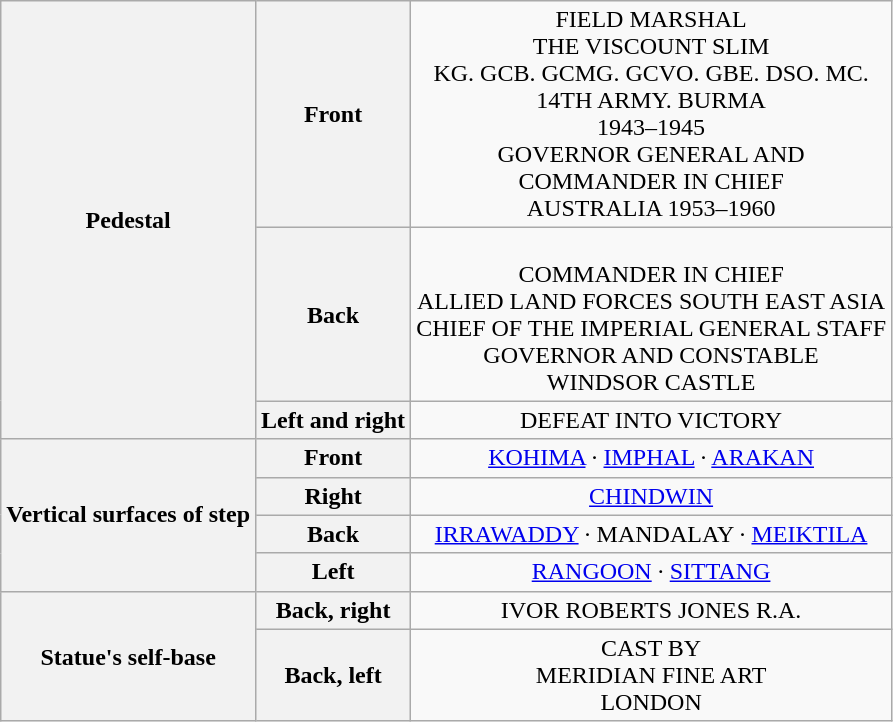<table class="wikitable plainrowheaders mw-collapsible" style="text-align:center;">
<tr>
<th scope="row" rowspan=3>Pedestal</th>
<th scope="row">Front</th>
<td>FIELD MARSHAL<br>THE VISCOUNT SLIM<br>KG. GCB. GCMG. GCVO. GBE. DSO. MC.<br>14TH ARMY. BURMA<br>1943–1945<br>GOVERNOR GENERAL AND<br>COMMANDER IN CHIEF<br>AUSTRALIA 1953–1960</td>
</tr>
<tr>
<th scope="row">Back</th>
<td><br>COMMANDER IN CHIEF<br>ALLIED LAND FORCES SOUTH EAST ASIA<br>CHIEF OF THE IMPERIAL GENERAL STAFF<br>GOVERNOR AND CONSTABLE<br>WINDSOR CASTLE</td>
</tr>
<tr>
<th scope="row">Left and right</th>
<td>DEFEAT INTO VICTORY</td>
</tr>
<tr>
<th scope="row" rowspan=4>Vertical surfaces of step</th>
<th scope="row">Front</th>
<td><a href='#'>KOHIMA</a> · <a href='#'>IMPHAL</a> · <a href='#'>ARAKAN</a></td>
</tr>
<tr>
<th scope="row">Right</th>
<td><a href='#'>CHINDWIN</a></td>
</tr>
<tr>
<th scope="row">Back</th>
<td><a href='#'>IRRAWADDY</a> · MANDALAY · <a href='#'>MEIKTILA</a></td>
</tr>
<tr>
<th scope="row">Left</th>
<td><a href='#'>RANGOON</a> · <a href='#'>SITTANG</a></td>
</tr>
<tr>
<th scope="row" rowspan=2>Statue's self-base</th>
<th scope="row">Back, right</th>
<td>IVOR ROBERTS JONES R.A.</td>
</tr>
<tr>
<th scope="row">Back, left</th>
<td>CAST BY<br>MERIDIAN FINE ART<br>LONDON</td>
</tr>
</table>
